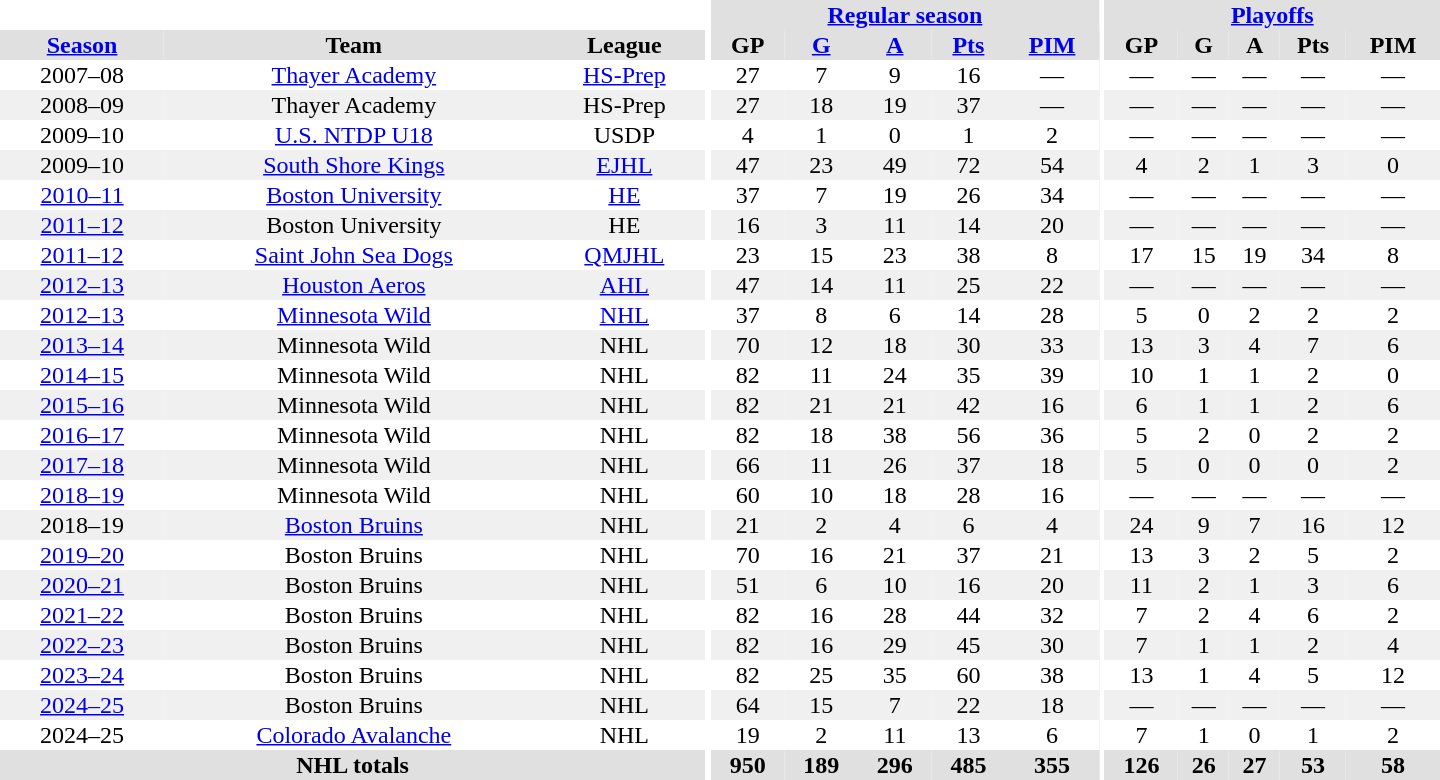<table border="0" cellpadding="1" cellspacing="0" style="text-align:center; width:60em">
<tr bgcolor="#e0e0e0">
<th colspan="3" bgcolor="#ffffff"></th>
<th rowspan="99" bgcolor="#ffffff"></th>
<th colspan="5"><a href='#'>Regular season</a></th>
<th rowspan="99" bgcolor="#ffffff"></th>
<th colspan="5"><a href='#'>Playoffs</a></th>
</tr>
<tr bgcolor="#e0e0e0">
<th><a href='#'>Season</a></th>
<th>Team</th>
<th>League</th>
<th>GP</th>
<th><a href='#'>G</a></th>
<th><a href='#'>A</a></th>
<th><a href='#'>Pts</a></th>
<th><a href='#'>PIM</a></th>
<th>GP</th>
<th>G</th>
<th>A</th>
<th>Pts</th>
<th>PIM</th>
</tr>
<tr>
<td>2007–08</td>
<td><a href='#'>Thayer Academy</a></td>
<td><a href='#'>HS-Prep</a></td>
<td>27</td>
<td>7</td>
<td>9</td>
<td>16</td>
<td>—</td>
<td>—</td>
<td>—</td>
<td>—</td>
<td>—</td>
<td>—</td>
</tr>
<tr style="background:#f0f0f0;">
<td>2008–09</td>
<td>Thayer Academy</td>
<td>HS-Prep</td>
<td>27</td>
<td>18</td>
<td>19</td>
<td>37</td>
<td>—</td>
<td>—</td>
<td>—</td>
<td>—</td>
<td>—</td>
<td>—</td>
</tr>
<tr>
<td>2009–10</td>
<td><a href='#'>U.S. NTDP U18</a></td>
<td>USDP</td>
<td>4</td>
<td>1</td>
<td>0</td>
<td>1</td>
<td>2</td>
<td>—</td>
<td>—</td>
<td>—</td>
<td>—</td>
<td>—</td>
</tr>
<tr style="background:#f0f0f0;">
<td>2009–10</td>
<td><a href='#'>South Shore Kings</a></td>
<td><a href='#'>EJHL</a></td>
<td>47</td>
<td>23</td>
<td>49</td>
<td>72</td>
<td>54</td>
<td>4</td>
<td>2</td>
<td>1</td>
<td>3</td>
<td>0</td>
</tr>
<tr>
<td><a href='#'>2010–11</a></td>
<td><a href='#'>Boston University</a></td>
<td><a href='#'>HE</a></td>
<td>37</td>
<td>7</td>
<td>19</td>
<td>26</td>
<td>34</td>
<td>—</td>
<td>—</td>
<td>—</td>
<td>—</td>
<td>—</td>
</tr>
<tr style="background:#f0f0f0;">
<td><a href='#'>2011–12</a></td>
<td>Boston University</td>
<td>HE</td>
<td>16</td>
<td>3</td>
<td>11</td>
<td>14</td>
<td>20</td>
<td>—</td>
<td>—</td>
<td>—</td>
<td>—</td>
<td>—</td>
</tr>
<tr>
<td><a href='#'>2011–12</a></td>
<td><a href='#'>Saint John Sea Dogs</a></td>
<td><a href='#'>QMJHL</a></td>
<td>23</td>
<td>15</td>
<td>23</td>
<td>38</td>
<td>8</td>
<td>17</td>
<td>15</td>
<td>19</td>
<td>34</td>
<td>8</td>
</tr>
<tr style="background:#f0f0f0;">
<td><a href='#'>2012–13</a></td>
<td><a href='#'>Houston Aeros</a></td>
<td><a href='#'>AHL</a></td>
<td>47</td>
<td>14</td>
<td>11</td>
<td>25</td>
<td>22</td>
<td>—</td>
<td>—</td>
<td>—</td>
<td>—</td>
<td>—</td>
</tr>
<tr>
<td><a href='#'>2012–13</a></td>
<td><a href='#'>Minnesota Wild</a></td>
<td><a href='#'>NHL</a></td>
<td>37</td>
<td>8</td>
<td>6</td>
<td>14</td>
<td>28</td>
<td>5</td>
<td>0</td>
<td>2</td>
<td>2</td>
<td>2</td>
</tr>
<tr style="background:#f0f0f0;">
<td><a href='#'>2013–14</a></td>
<td>Minnesota Wild</td>
<td>NHL</td>
<td>70</td>
<td>12</td>
<td>18</td>
<td>30</td>
<td>33</td>
<td>13</td>
<td>3</td>
<td>4</td>
<td>7</td>
<td>6</td>
</tr>
<tr>
<td><a href='#'>2014–15</a></td>
<td>Minnesota Wild</td>
<td>NHL</td>
<td>82</td>
<td>11</td>
<td>24</td>
<td>35</td>
<td>39</td>
<td>10</td>
<td>1</td>
<td>1</td>
<td>2</td>
<td>0</td>
</tr>
<tr style="background:#f0f0f0;">
<td><a href='#'>2015–16</a></td>
<td>Minnesota Wild</td>
<td>NHL</td>
<td>82</td>
<td>21</td>
<td>21</td>
<td>42</td>
<td>16</td>
<td>6</td>
<td>1</td>
<td>1</td>
<td>2</td>
<td>6</td>
</tr>
<tr>
<td><a href='#'>2016–17</a></td>
<td>Minnesota Wild</td>
<td>NHL</td>
<td>82</td>
<td>18</td>
<td>38</td>
<td>56</td>
<td>36</td>
<td>5</td>
<td>2</td>
<td>0</td>
<td>2</td>
<td>2</td>
</tr>
<tr style="background:#f0f0f0;">
<td><a href='#'>2017–18</a></td>
<td>Minnesota Wild</td>
<td>NHL</td>
<td>66</td>
<td>11</td>
<td>26</td>
<td>37</td>
<td>18</td>
<td>5</td>
<td>0</td>
<td>0</td>
<td>0</td>
<td>2</td>
</tr>
<tr>
<td><a href='#'>2018–19</a></td>
<td>Minnesota Wild</td>
<td>NHL</td>
<td>60</td>
<td>10</td>
<td>18</td>
<td>28</td>
<td>16</td>
<td>—</td>
<td>—</td>
<td>—</td>
<td>—</td>
<td>—</td>
</tr>
<tr style="background:#f0f0f0;">
<td>2018–19</td>
<td><a href='#'>Boston Bruins</a></td>
<td>NHL</td>
<td>21</td>
<td>2</td>
<td>4</td>
<td>6</td>
<td>4</td>
<td>24</td>
<td>9</td>
<td>7</td>
<td>16</td>
<td>12</td>
</tr>
<tr>
<td><a href='#'>2019–20</a></td>
<td>Boston Bruins</td>
<td>NHL</td>
<td>70</td>
<td>16</td>
<td>21</td>
<td>37</td>
<td>21</td>
<td>13</td>
<td>3</td>
<td>2</td>
<td>5</td>
<td>2</td>
</tr>
<tr style="background:#f0f0f0;">
<td><a href='#'>2020–21</a></td>
<td>Boston Bruins</td>
<td>NHL</td>
<td>51</td>
<td>6</td>
<td>10</td>
<td>16</td>
<td>20</td>
<td>11</td>
<td>2</td>
<td>1</td>
<td>3</td>
<td>6</td>
</tr>
<tr>
<td><a href='#'>2021–22</a></td>
<td>Boston Bruins</td>
<td>NHL</td>
<td>82</td>
<td>16</td>
<td>28</td>
<td>44</td>
<td>32</td>
<td>7</td>
<td>2</td>
<td>4</td>
<td>6</td>
<td>2</td>
</tr>
<tr style="background:#f0f0f0;">
<td><a href='#'>2022–23</a></td>
<td>Boston Bruins</td>
<td>NHL</td>
<td>82</td>
<td>16</td>
<td>29</td>
<td>45</td>
<td>30</td>
<td>7</td>
<td>1</td>
<td>1</td>
<td>2</td>
<td>4</td>
</tr>
<tr>
<td><a href='#'>2023–24</a></td>
<td>Boston Bruins</td>
<td>NHL</td>
<td>82</td>
<td>25</td>
<td>35</td>
<td>60</td>
<td>38</td>
<td>13</td>
<td>1</td>
<td>4</td>
<td>5</td>
<td>12</td>
</tr>
<tr style="background:#f0f0f0;">
<td><a href='#'>2024–25</a></td>
<td>Boston Bruins</td>
<td>NHL</td>
<td>64</td>
<td>15</td>
<td>7</td>
<td>22</td>
<td>18</td>
<td>—</td>
<td>—</td>
<td>—</td>
<td>—</td>
<td>—</td>
</tr>
<tr>
<td>2024–25</td>
<td><a href='#'>Colorado Avalanche</a></td>
<td>NHL</td>
<td>19</td>
<td>2</td>
<td>11</td>
<td>13</td>
<td>6</td>
<td>7</td>
<td>1</td>
<td>0</td>
<td>1</td>
<td>2</td>
</tr>
<tr style="background:#e0e0e0;">
<th colspan="3">NHL totals</th>
<th>950</th>
<th>189</th>
<th>296</th>
<th>485</th>
<th>355</th>
<th>126</th>
<th>26</th>
<th>27</th>
<th>53</th>
<th>58</th>
</tr>
</table>
